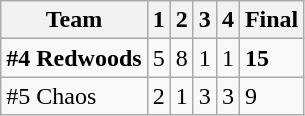<table class="wikitable">
<tr>
<th>Team</th>
<th>1</th>
<th>2</th>
<th>3</th>
<th>4</th>
<th>Final</th>
</tr>
<tr>
<td><strong>#4 Redwoods</strong></td>
<td>5</td>
<td>8</td>
<td>1</td>
<td>1</td>
<td><strong>15</strong></td>
</tr>
<tr>
<td>#5 Chaos</td>
<td>2</td>
<td>1</td>
<td>3</td>
<td>3</td>
<td>9</td>
</tr>
</table>
